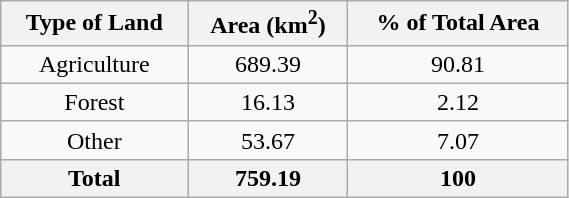<table class="wikitable sortable" style="text-align:center" width=30%>
<tr>
<th>Type of Land</th>
<th>Area (km<sup>2</sup>)</th>
<th>% of Total Area</th>
</tr>
<tr>
<td>Agriculture</td>
<td>689.39</td>
<td>90.81</td>
</tr>
<tr>
<td>Forest</td>
<td>16.13</td>
<td>2.12</td>
</tr>
<tr>
<td>Other</td>
<td>53.67</td>
<td>7.07</td>
</tr>
<tr class='sortbottom'>
<th>Total</th>
<th>759.19</th>
<th>100</th>
</tr>
</table>
